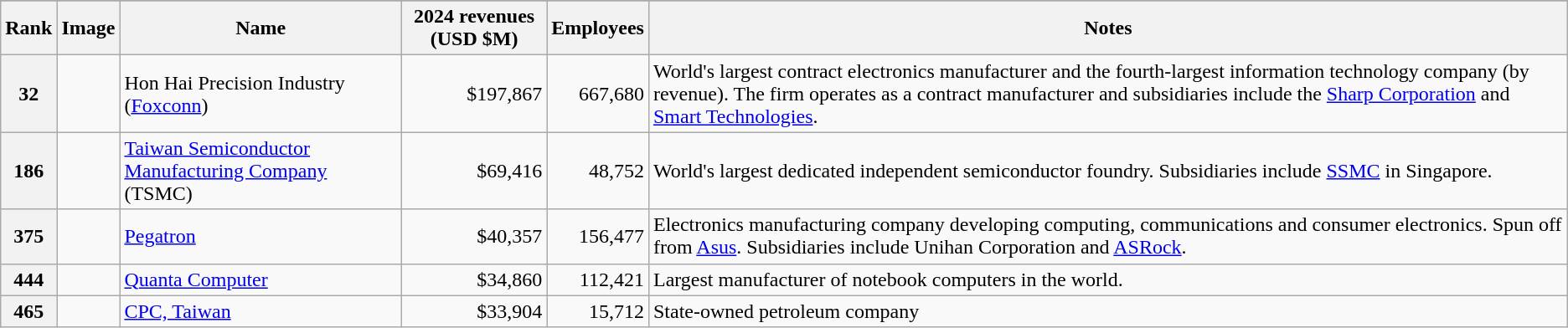<table class="wikitable sortable plainrowheaders">
<tr>
</tr>
<tr>
<th scope="col">Rank</th>
<th scope="col">Image</th>
<th scope="col">Name</th>
<th scope="col">2024 revenues (USD $M)</th>
<th scope="col">Employees</th>
<th scope="col">Notes</th>
</tr>
<tr>
<th scope="row">32</th>
<td></td>
<td>Hon Hai Precision Industry (<a href='#'>Foxconn</a>)</td>
<td align="right">$197,867</td>
<td align="right">667,680</td>
<td>World's largest contract electronics manufacturer and the fourth-largest information technology company (by revenue). The firm operates as a contract manufacturer and subsidiaries include the <a href='#'>Sharp Corporation</a> and <a href='#'>Smart Technologies</a>.</td>
</tr>
<tr>
<th scope="row">186</th>
<td></td>
<td><a href='#'>Taiwan Semiconductor Manufacturing Company</a> (TSMC)</td>
<td align="right">$69,416</td>
<td align="right">48,752</td>
<td>World's largest dedicated independent semiconductor foundry. Subsidiaries include <a href='#'>SSMC</a> in Singapore.</td>
</tr>
<tr>
<th scope="row">375</th>
<td></td>
<td><a href='#'>Pegatron</a></td>
<td align="right">$40,357</td>
<td align="right">156,477</td>
<td>Electronics manufacturing company developing computing, communications and consumer electronics. Spun off from <a href='#'>Asus</a>. Subsidiaries include Unihan Corporation and <a href='#'>ASRock</a>.</td>
</tr>
<tr>
<th scope="row">444</th>
<td></td>
<td><a href='#'>Quanta Computer</a></td>
<td align="right">$34,860</td>
<td align="right">112,421</td>
<td>Largest manufacturer of notebook computers in the world.</td>
</tr>
<tr>
<th scope="row">465</th>
<td></td>
<td><a href='#'>CPC, Taiwan</a></td>
<td align="right">$33,904</td>
<td align="right">15,712</td>
<td>State-owned petroleum company</td>
</tr>
</table>
